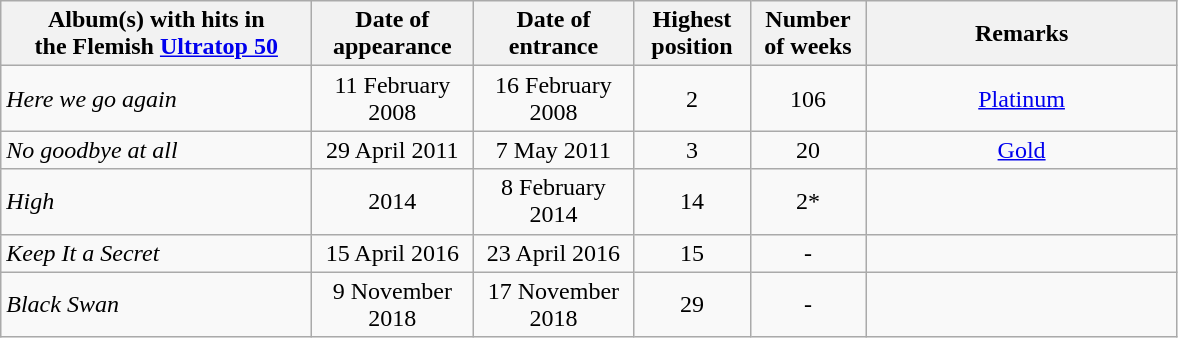<table class="wikitable" style="text-align: center">
<tr>
<th style="width:200px;">Album(s) with hits in<br> the Flemish <a href='#'>Ultratop 50</a></th>
<th style="width:100px;">Date of<br>appearance</th>
<th style="width:100px;">Date of<br>entrance</th>
<th style="width:70px;">Highest<br>position</th>
<th style="width:70px;">Number<br>of weeks</th>
<th style="width:200px;">Remarks</th>
</tr>
<tr>
<td align="left"><em>Here we go again</em></td>
<td>11 February 2008</td>
<td>16 February 2008</td>
<td>2</td>
<td>106</td>
<td><a href='#'>Platinum</a></td>
</tr>
<tr>
<td align="left"><em>No goodbye at all</em></td>
<td>29 April 2011</td>
<td>7 May 2011</td>
<td>3</td>
<td>20</td>
<td><a href='#'>Gold</a></td>
</tr>
<tr>
<td align="left"><em>High</em></td>
<td>2014</td>
<td>8 February 2014</td>
<td>14</td>
<td>2*</td>
<td></td>
</tr>
<tr>
<td align="left"><em>Keep It a Secret</em></td>
<td>15 April 2016</td>
<td>23 April 2016</td>
<td>15</td>
<td>-</td>
<td></td>
</tr>
<tr>
<td align="left"><em>Black Swan</em></td>
<td>9 November 2018</td>
<td>17 November 2018</td>
<td>29</td>
<td>-</td>
<td></td>
</tr>
</table>
